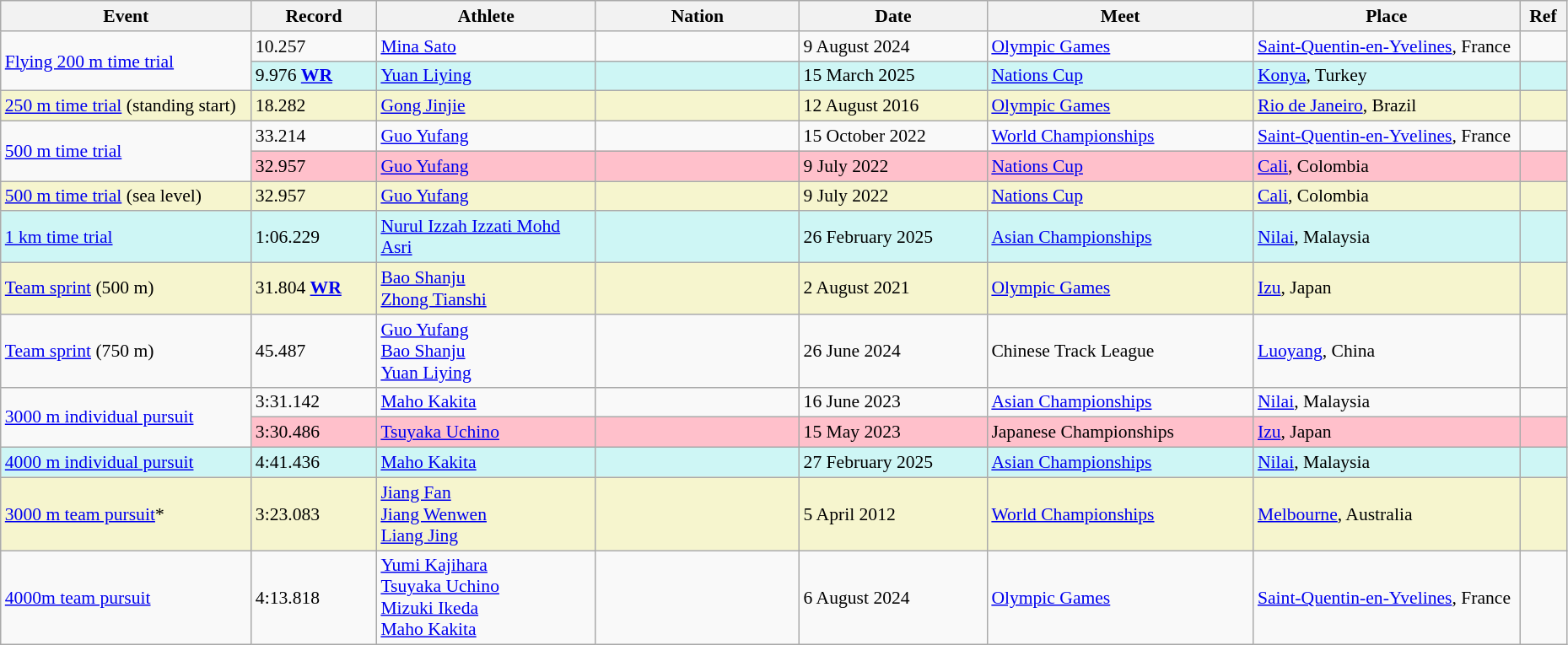<table class="wikitable" style="font-size:90%; width: 98%;">
<tr>
<th width=16%>Event</th>
<th width=8%>Record</th>
<th width=14%>Athlete</th>
<th width=13%>Nation</th>
<th width=12%>Date</th>
<th width=17%>Meet</th>
<th width=17%>Place</th>
<th width=3%>Ref</th>
</tr>
<tr>
<td rowspan=2><a href='#'>Flying 200 m time trial</a></td>
<td>10.257</td>
<td><a href='#'>Mina Sato</a></td>
<td></td>
<td>9 August 2024</td>
<td><a href='#'>Olympic Games</a></td>
<td><a href='#'>Saint-Quentin-en-Yvelines</a>, France</td>
<td></td>
</tr>
<tr bgcolor=#CEF6F5>
<td>9.976 <a href='#'><strong>WR</strong></a></td>
<td><a href='#'>Yuan Liying </a></td>
<td></td>
<td>15 March 2025</td>
<td><a href='#'>Nations Cup</a></td>
<td><a href='#'>Konya</a>, Turkey</td>
<td></td>
</tr>
<tr style="background:#f6F5CE;">
<td><a href='#'>250 m time trial</a> (standing start)</td>
<td>18.282</td>
<td><a href='#'>Gong Jinjie</a></td>
<td></td>
<td>12 August 2016</td>
<td><a href='#'>Olympic Games</a></td>
<td><a href='#'>Rio de Janeiro</a>, Brazil</td>
<td></td>
</tr>
<tr>
<td rowspan=2><a href='#'>500 m time trial</a></td>
<td>33.214</td>
<td><a href='#'>Guo Yufang</a></td>
<td></td>
<td>15 October 2022</td>
<td><a href='#'>World Championships</a></td>
<td><a href='#'>Saint-Quentin-en-Yvelines</a>, France</td>
<td></td>
</tr>
<tr style="background:pink;">
<td>32.957</td>
<td><a href='#'>Guo Yufang</a></td>
<td></td>
<td>9 July 2022</td>
<td><a href='#'>Nations Cup</a></td>
<td><a href='#'>Cali</a>, Colombia</td>
<td></td>
</tr>
<tr style="background:#f6F5CE;">
<td><a href='#'>500 m time trial</a> (sea level)</td>
<td>32.957</td>
<td><a href='#'>Guo Yufang</a></td>
<td></td>
<td>9 July 2022</td>
<td><a href='#'>Nations Cup</a></td>
<td><a href='#'>Cali</a>, Colombia</td>
<td></td>
</tr>
<tr bgcolor=#CEF6F5>
<td><a href='#'>1 km time trial</a></td>
<td>1:06.229</td>
<td><a href='#'>Nurul Izzah Izzati Mohd Asri</a></td>
<td></td>
<td>26 February 2025</td>
<td><a href='#'>Asian Championships</a></td>
<td><a href='#'>Nilai</a>, Malaysia</td>
<td></td>
</tr>
<tr style="background:#f6F5CE;">
<td><a href='#'>Team sprint</a> (500 m)</td>
<td>31.804 <a href='#'><strong>WR</strong></a></td>
<td><a href='#'>Bao Shanju</a><br><a href='#'>Zhong Tianshi</a></td>
<td></td>
<td>2 August 2021</td>
<td><a href='#'>Olympic Games</a></td>
<td><a href='#'>Izu</a>, Japan</td>
<td></td>
</tr>
<tr>
<td><a href='#'>Team sprint</a> (750 m)</td>
<td>45.487</td>
<td><a href='#'>Guo Yufang</a><br><a href='#'>Bao Shanju</a><br><a href='#'>Yuan Liying</a></td>
<td></td>
<td>26 June 2024</td>
<td>Chinese Track League</td>
<td><a href='#'>Luoyang</a>, China</td>
<td></td>
</tr>
<tr>
<td rowspan=2><a href='#'>3000 m individual pursuit</a></td>
<td>3:31.142</td>
<td><a href='#'>Maho Kakita</a></td>
<td></td>
<td>16 June 2023</td>
<td><a href='#'>Asian Championships</a></td>
<td><a href='#'>Nilai</a>, Malaysia</td>
<td></td>
</tr>
<tr style="background:pink;">
<td>3:30.486</td>
<td><a href='#'>Tsuyaka Uchino</a></td>
<td></td>
<td>15 May 2023</td>
<td>Japanese Championships</td>
<td><a href='#'>Izu</a>, Japan</td>
<td></td>
</tr>
<tr bgcolor=#CEF6F5>
<td><a href='#'>4000 m individual pursuit</a></td>
<td>4:41.436</td>
<td><a href='#'>Maho Kakita</a></td>
<td></td>
<td>27 February 2025</td>
<td><a href='#'>Asian Championships</a></td>
<td><a href='#'>Nilai</a>, Malaysia</td>
<td></td>
</tr>
<tr style="background:#f6F5CE;">
<td><a href='#'>3000 m team pursuit</a>*</td>
<td>3:23.083</td>
<td><a href='#'>Jiang Fan</a><br><a href='#'>Jiang Wenwen</a><br><a href='#'>Liang Jing</a></td>
<td></td>
<td>5 April 2012</td>
<td><a href='#'>World Championships</a></td>
<td><a href='#'>Melbourne</a>, Australia</td>
<td></td>
</tr>
<tr>
<td><a href='#'>4000m team pursuit</a></td>
<td>4:13.818</td>
<td><a href='#'>Yumi Kajihara</a><br><a href='#'>Tsuyaka Uchino</a><br><a href='#'>Mizuki Ikeda</a><br><a href='#'>Maho Kakita</a></td>
<td></td>
<td>6 August 2024</td>
<td><a href='#'>Olympic Games</a></td>
<td><a href='#'>Saint-Quentin-en-Yvelines</a>, France</td>
<td></td>
</tr>
</table>
